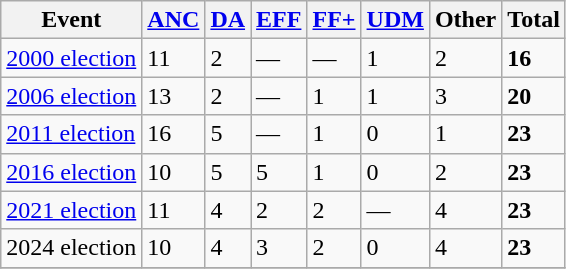<table class="wikitable">
<tr>
<th>Event</th>
<th><a href='#'>ANC</a></th>
<th><a href='#'>DA</a></th>
<th><a href='#'>EFF</a></th>
<th><a href='#'>FF+</a></th>
<th><a href='#'>UDM</a></th>
<th>Other</th>
<th>Total</th>
</tr>
<tr>
<td><a href='#'>2000 election</a></td>
<td>11</td>
<td>2</td>
<td>—</td>
<td>—</td>
<td>1</td>
<td>2</td>
<td><strong>16</strong></td>
</tr>
<tr>
<td><a href='#'>2006 election</a></td>
<td>13</td>
<td>2</td>
<td>—</td>
<td>1</td>
<td>1</td>
<td>3</td>
<td><strong>20</strong></td>
</tr>
<tr>
<td><a href='#'>2011 election</a></td>
<td>16</td>
<td>5</td>
<td>—</td>
<td>1</td>
<td>0</td>
<td>1</td>
<td><strong>23</strong></td>
</tr>
<tr>
<td><a href='#'>2016 election</a></td>
<td>10</td>
<td>5</td>
<td>5</td>
<td>1</td>
<td>0</td>
<td>2</td>
<td><strong>23</strong></td>
</tr>
<tr>
<td><a href='#'>2021 election</a></td>
<td>11</td>
<td>4</td>
<td>2</td>
<td>2</td>
<td>—</td>
<td>4</td>
<td><strong>23</strong></td>
</tr>
<tr>
<td>2024 election</td>
<td>10</td>
<td>4</td>
<td>3</td>
<td>2</td>
<td>0</td>
<td>4</td>
<td><strong>23</strong></td>
</tr>
<tr>
</tr>
</table>
